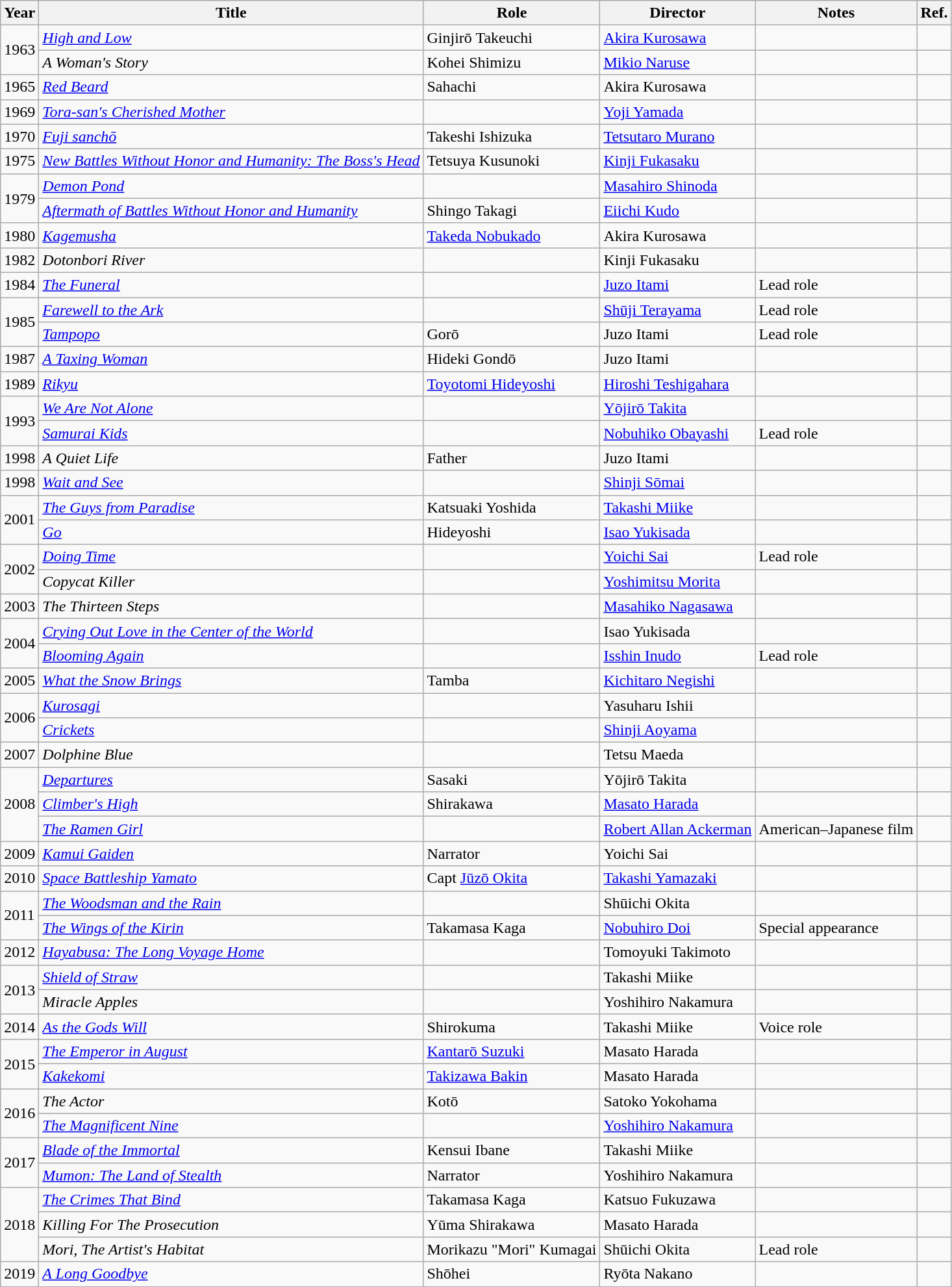<table class="wikitable sortable">
<tr>
<th>Year</th>
<th>Title</th>
<th>Role</th>
<th>Director</th>
<th>Notes</th>
<th class="unsortable">Ref.</th>
</tr>
<tr>
<td rowspan=2>1963</td>
<td><em><a href='#'>High and Low</a></em></td>
<td>Ginjirō Takeuchi</td>
<td><a href='#'>Akira Kurosawa</a></td>
<td></td>
<td></td>
</tr>
<tr>
<td><em>A Woman's Story</em></td>
<td>Kohei Shimizu</td>
<td><a href='#'>Mikio Naruse</a></td>
<td></td>
<td></td>
</tr>
<tr>
<td>1965</td>
<td><em><a href='#'>Red Beard</a></em></td>
<td>Sahachi</td>
<td>Akira Kurosawa</td>
<td></td>
<td></td>
</tr>
<tr>
<td>1969</td>
<td><em><a href='#'>Tora-san's Cherished Mother</a></em></td>
<td></td>
<td><a href='#'>Yoji Yamada</a></td>
<td></td>
<td></td>
</tr>
<tr>
<td>1970</td>
<td><em><a href='#'>Fuji sanchō</a></em></td>
<td>Takeshi Ishizuka</td>
<td><a href='#'>Tetsutaro Murano</a></td>
<td></td>
<td></td>
</tr>
<tr>
<td>1975</td>
<td><em><a href='#'>New Battles Without Honor and Humanity: The Boss's Head</a></em></td>
<td>Tetsuya Kusunoki</td>
<td><a href='#'>Kinji Fukasaku</a></td>
<td></td>
<td></td>
</tr>
<tr>
<td rowspan=2>1979</td>
<td><em><a href='#'>Demon Pond</a></em></td>
<td></td>
<td><a href='#'>Masahiro Shinoda</a></td>
<td></td>
<td></td>
</tr>
<tr>
<td><em><a href='#'>Aftermath of Battles Without Honor and Humanity</a></em></td>
<td>Shingo Takagi</td>
<td><a href='#'>Eiichi Kudo</a></td>
<td></td>
<td></td>
</tr>
<tr>
<td>1980</td>
<td><em><a href='#'>Kagemusha</a></em></td>
<td><a href='#'>Takeda Nobukado</a></td>
<td>Akira Kurosawa</td>
<td></td>
<td></td>
</tr>
<tr>
<td>1982</td>
<td><em>Dotonbori River</em></td>
<td></td>
<td>Kinji Fukasaku</td>
<td></td>
<td></td>
</tr>
<tr>
<td>1984</td>
<td><em><a href='#'>The Funeral</a></em></td>
<td></td>
<td><a href='#'>Juzo Itami</a></td>
<td>Lead role</td>
<td></td>
</tr>
<tr>
<td rowspan=2>1985</td>
<td><em><a href='#'>Farewell to the Ark</a></em></td>
<td></td>
<td><a href='#'>Shūji Terayama</a></td>
<td>Lead role</td>
<td></td>
</tr>
<tr>
<td><em><a href='#'>Tampopo</a></em></td>
<td>Gorō</td>
<td>Juzo Itami</td>
<td>Lead role</td>
<td></td>
</tr>
<tr>
<td>1987</td>
<td><em><a href='#'>A Taxing Woman</a></em></td>
<td>Hideki Gondō</td>
<td>Juzo Itami</td>
<td></td>
<td></td>
</tr>
<tr>
<td>1989</td>
<td><em><a href='#'>Rikyu</a></em></td>
<td><a href='#'>Toyotomi Hideyoshi</a></td>
<td><a href='#'>Hiroshi Teshigahara</a></td>
<td></td>
<td></td>
</tr>
<tr>
<td rowspan=2>1993</td>
<td><em><a href='#'>We Are Not Alone</a></em></td>
<td></td>
<td><a href='#'>Yōjirō Takita</a></td>
<td></td>
<td></td>
</tr>
<tr>
<td><em><a href='#'>Samurai Kids</a></em></td>
<td></td>
<td><a href='#'>Nobuhiko Obayashi</a></td>
<td>Lead role</td>
<td></td>
</tr>
<tr>
<td rowspan=1>1998</td>
<td><em>A Quiet Life</em></td>
<td>Father</td>
<td>Juzo Itami</td>
<td></td>
<td></td>
</tr>
<tr>
<td rowspan=1>1998</td>
<td><em><a href='#'>Wait and See</a></em></td>
<td></td>
<td><a href='#'>Shinji Sōmai</a></td>
<td></td>
<td></td>
</tr>
<tr>
<td rowspan=2>2001</td>
<td><em><a href='#'>The Guys from Paradise</a></em></td>
<td>Katsuaki Yoshida</td>
<td><a href='#'>Takashi Miike</a></td>
<td></td>
<td></td>
</tr>
<tr>
<td><em><a href='#'>Go</a></em></td>
<td>Hideyoshi</td>
<td><a href='#'>Isao Yukisada</a></td>
<td></td>
<td></td>
</tr>
<tr>
<td rowspan=2>2002</td>
<td><em><a href='#'>Doing Time</a></em></td>
<td></td>
<td><a href='#'>Yoichi Sai</a></td>
<td>Lead role</td>
<td></td>
</tr>
<tr>
<td><em>Copycat Killer</em></td>
<td></td>
<td><a href='#'>Yoshimitsu Morita</a></td>
<td></td>
<td></td>
</tr>
<tr>
<td rowspan=1>2003</td>
<td><em>The Thirteen Steps</em></td>
<td></td>
<td><a href='#'>Masahiko Nagasawa</a></td>
<td></td>
<td></td>
</tr>
<tr>
<td rowspan=2>2004</td>
<td><em><a href='#'>Crying Out Love in the Center of the World</a></em></td>
<td></td>
<td>Isao Yukisada</td>
<td></td>
<td></td>
</tr>
<tr>
<td><em><a href='#'>Blooming Again</a></em></td>
<td></td>
<td><a href='#'>Isshin Inudo</a></td>
<td>Lead role</td>
<td></td>
</tr>
<tr>
<td>2005</td>
<td><em><a href='#'>What the Snow Brings</a></em></td>
<td>Tamba</td>
<td><a href='#'>Kichitaro Negishi</a></td>
<td></td>
<td></td>
</tr>
<tr>
<td rowspan=2>2006</td>
<td><em><a href='#'>Kurosagi</a></em></td>
<td></td>
<td>Yasuharu Ishii</td>
<td></td>
<td></td>
</tr>
<tr>
<td><em><a href='#'>Crickets</a></em></td>
<td></td>
<td><a href='#'>Shinji Aoyama</a></td>
<td></td>
<td></td>
</tr>
<tr>
<td>2007</td>
<td><em>Dolphine Blue</em></td>
<td></td>
<td>Tetsu Maeda</td>
<td></td>
<td></td>
</tr>
<tr>
<td rowspan=3>2008</td>
<td><em><a href='#'>Departures</a></em></td>
<td>Sasaki</td>
<td>Yōjirō Takita</td>
<td></td>
<td></td>
</tr>
<tr>
<td><em><a href='#'>Climber's High</a></em></td>
<td>Shirakawa</td>
<td><a href='#'>Masato Harada</a></td>
<td></td>
<td></td>
</tr>
<tr>
<td><em><a href='#'>The Ramen Girl</a></em></td>
<td></td>
<td><a href='#'>Robert Allan Ackerman</a></td>
<td>American–Japanese film</td>
<td></td>
</tr>
<tr>
<td>2009</td>
<td><em><a href='#'>Kamui Gaiden</a></em></td>
<td>Narrator</td>
<td>Yoichi Sai</td>
<td></td>
<td></td>
</tr>
<tr>
<td>2010</td>
<td><em><a href='#'>Space Battleship Yamato</a></em></td>
<td>Capt <a href='#'>Jūzō Okita</a></td>
<td><a href='#'>Takashi Yamazaki</a></td>
<td></td>
<td></td>
</tr>
<tr>
<td rowspan=2>2011</td>
<td><em><a href='#'>The Woodsman and the Rain</a></em></td>
<td></td>
<td>Shūichi Okita</td>
<td></td>
<td></td>
</tr>
<tr>
<td><em><a href='#'>The Wings of the Kirin</a></em></td>
<td>Takamasa Kaga</td>
<td><a href='#'>Nobuhiro Doi</a></td>
<td>Special appearance</td>
<td></td>
</tr>
<tr>
<td>2012</td>
<td><em><a href='#'>Hayabusa: The Long Voyage Home</a></em></td>
<td></td>
<td>Tomoyuki Takimoto</td>
<td></td>
<td></td>
</tr>
<tr>
<td rowspan=2>2013</td>
<td><em><a href='#'>Shield of Straw</a></em></td>
<td></td>
<td>Takashi Miike</td>
<td></td>
<td></td>
</tr>
<tr>
<td><em>Miracle Apples</em></td>
<td></td>
<td>Yoshihiro Nakamura</td>
<td></td>
<td></td>
</tr>
<tr>
<td>2014</td>
<td><em><a href='#'>As the Gods Will</a></em></td>
<td>Shirokuma</td>
<td>Takashi Miike</td>
<td>Voice role</td>
<td></td>
</tr>
<tr>
<td rowspan=2>2015</td>
<td><em><a href='#'>The Emperor in August</a></em></td>
<td><a href='#'>Kantarō Suzuki</a></td>
<td>Masato Harada</td>
<td></td>
<td></td>
</tr>
<tr>
<td><em><a href='#'>Kakekomi</a></em></td>
<td><a href='#'>Takizawa Bakin</a></td>
<td>Masato Harada</td>
<td></td>
<td></td>
</tr>
<tr>
<td rowspan=2>2016</td>
<td><em>The Actor</em></td>
<td>Kotō</td>
<td>Satoko Yokohama</td>
<td></td>
<td></td>
</tr>
<tr>
<td><em><a href='#'>The Magnificent Nine</a></em></td>
<td></td>
<td><a href='#'>Yoshihiro Nakamura</a></td>
<td></td>
<td></td>
</tr>
<tr>
<td rowspan=2>2017</td>
<td><em><a href='#'>Blade of the Immortal</a></em></td>
<td>Kensui Ibane</td>
<td>Takashi Miike</td>
<td></td>
<td></td>
</tr>
<tr>
<td><em><a href='#'>Mumon: The Land of Stealth</a></em></td>
<td>Narrator</td>
<td>Yoshihiro Nakamura</td>
<td></td>
<td></td>
</tr>
<tr>
<td rowspan=3>2018</td>
<td><em><a href='#'>The Crimes That Bind</a></em></td>
<td>Takamasa Kaga</td>
<td>Katsuo Fukuzawa</td>
<td></td>
<td></td>
</tr>
<tr>
<td><em>Killing For The Prosecution</em></td>
<td>Yūma Shirakawa</td>
<td>Masato Harada</td>
<td></td>
<td></td>
</tr>
<tr>
<td><em>Mori, The Artist's Habitat</em></td>
<td>Morikazu "Mori" Kumagai</td>
<td>Shūichi Okita</td>
<td>Lead role</td>
<td></td>
</tr>
<tr>
<td rowspan=1>2019</td>
<td><em><a href='#'>A Long Goodbye</a></em></td>
<td>Shōhei</td>
<td>Ryōta Nakano</td>
<td></td>
<td></td>
</tr>
<tr>
</tr>
</table>
